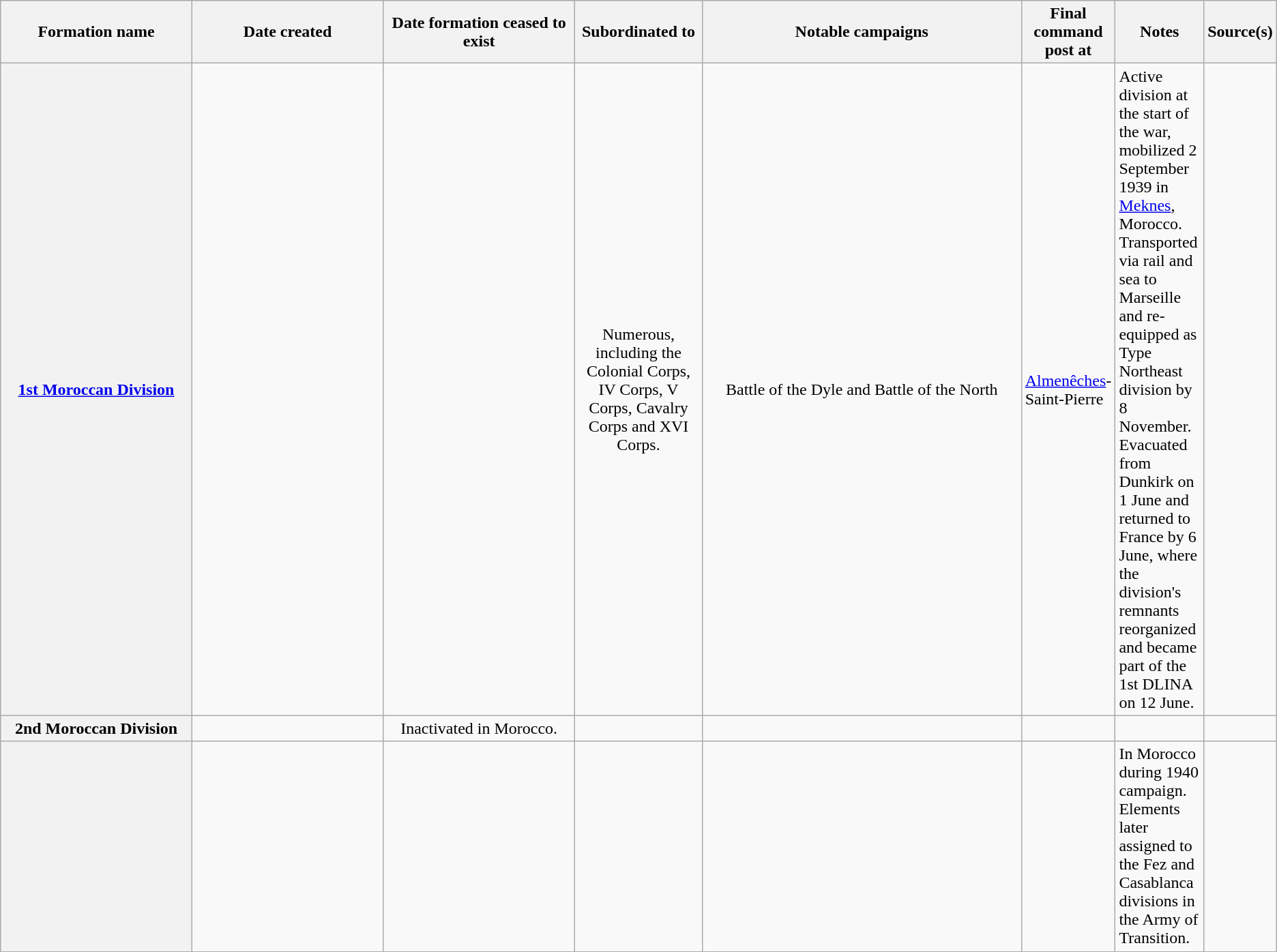<table class="wikitable sortable plainrowheaders">
<tr>
<th scope="col" width="15%">Formation name</th>
<th scope="col" width="15%">Date created</th>
<th scope="col" width="15%">Date formation ceased to exist</th>
<th scope="col" class="unsortable" width="10%">Subordinated to</th>
<th scope="col" class="unsortable" width="25%">Notable campaigns</th>
<th>Final command post at</th>
<th>Notes</th>
<th scope="col" class="unsortable" width="5%">Source(s)</th>
</tr>
<tr>
<th scope="row"><a href='#'>1st Moroccan Division</a></th>
<td align="center"></td>
<td align="center"></td>
<td align="center">Numerous, including the Colonial Corps, IV Corps, V Corps, Cavalry Corps and XVI Corps.</td>
<td align="center">Battle of the Dyle and Battle of the North</td>
<td><a href='#'>Almenêches</a>-Saint-Pierre</td>
<td>Active division at the start of the war, mobilized 2 September 1939 in <a href='#'>Meknes</a>, Morocco. Transported via rail and sea to Marseille and re-equipped as Type Northeast division by 8 November. Evacuated from Dunkirk on 1 June and returned to France by 6 June, where the division's remnants reorganized and became part of the 1st DLINA on 12 June.</td>
<td align="center"></td>
</tr>
<tr>
<th scope="row">2nd Moroccan Division</th>
<td align="center"></td>
<td align="center">Inactivated  in Morocco.</td>
<td align="center"></td>
<td align="center"></td>
<td></td>
<td></td>
<td align="center"></td>
</tr>
<tr>
<th scope="row"></th>
<td align="center"></td>
<td align="center"></td>
<td align="center"></td>
<td align="center"></td>
<td></td>
<td>In Morocco during 1940 campaign. Elements later assigned to the Fez and Casablanca divisions in the Army of Transition.</td>
<td align="center"></td>
</tr>
</table>
